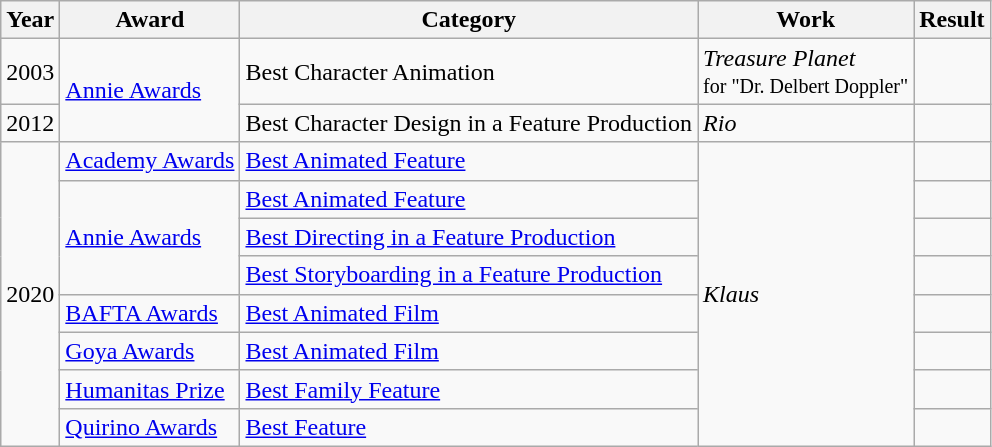<table class="wikitable">
<tr>
<th>Year</th>
<th>Award</th>
<th>Category</th>
<th>Work</th>
<th>Result</th>
</tr>
<tr>
<td>2003</td>
<td rowspan="2"><a href='#'>Annie Awards</a></td>
<td>Best Character Animation</td>
<td><em>Treasure Planet</em><br><small>for "Dr. Delbert Doppler"</small></td>
<td></td>
</tr>
<tr>
<td>2012</td>
<td>Best Character Design in a Feature Production</td>
<td><em>Rio</em></td>
<td></td>
</tr>
<tr>
<td rowspan="8">2020</td>
<td><a href='#'>Academy Awards</a></td>
<td><a href='#'>Best Animated Feature</a></td>
<td rowspan="8"><em>Klaus</em></td>
<td></td>
</tr>
<tr>
<td rowspan="3"><a href='#'>Annie Awards</a></td>
<td><a href='#'>Best Animated Feature</a></td>
<td></td>
</tr>
<tr>
<td><a href='#'>Best Directing in a Feature Production</a></td>
<td></td>
</tr>
<tr>
<td><a href='#'>Best Storyboarding in a Feature Production</a></td>
<td></td>
</tr>
<tr>
<td><a href='#'>BAFTA Awards</a></td>
<td><a href='#'>Best Animated Film</a></td>
<td></td>
</tr>
<tr>
<td><a href='#'>Goya Awards</a></td>
<td><a href='#'>Best Animated Film</a></td>
<td></td>
</tr>
<tr>
<td><a href='#'>Humanitas Prize</a></td>
<td Best Family Feature><a href='#'>Best Family Feature</a></td>
<td></td>
</tr>
<tr>
<td><a href='#'>Quirino Awards</a></td>
<td Best Festure><a href='#'>Best Feature</a></td>
<td></td>
</tr>
</table>
